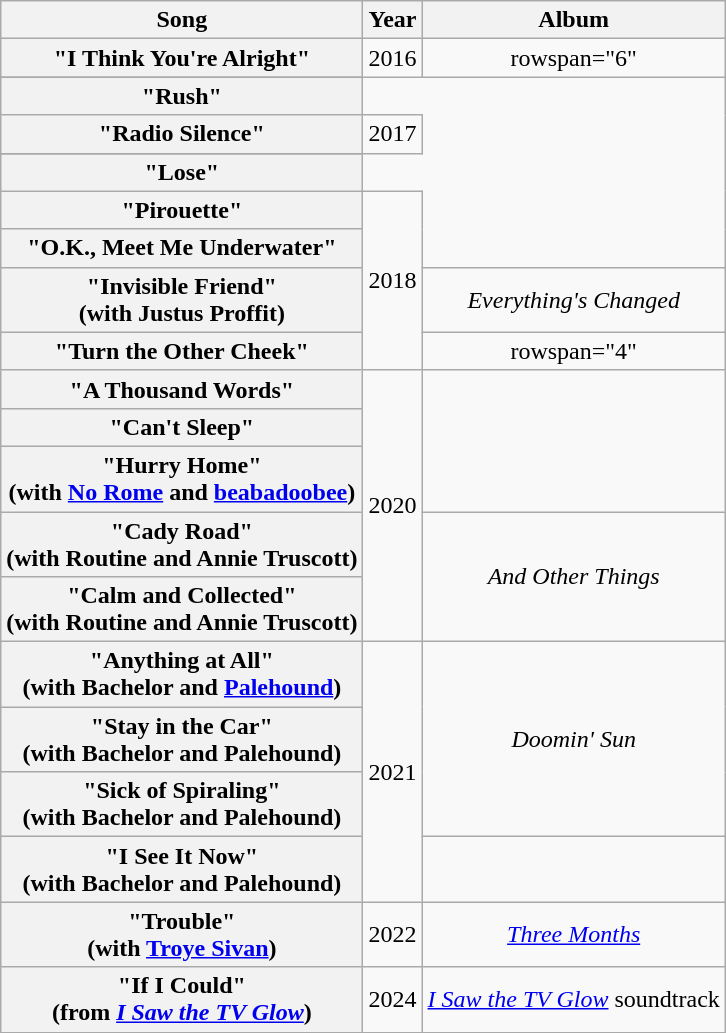<table class="wikitable plainrowheaders" style="text-align:center;">
<tr>
<th>Song</th>
<th>Year</th>
<th>Album</th>
</tr>
<tr>
<th scope="row">"I Think You're Alright"</th>
<td rowspan="2">2016</td>
<td>rowspan="6" </td>
</tr>
<tr>
</tr>
<tr>
<th scope="row">"Rush"</th>
</tr>
<tr>
<th scope="row">"Radio Silence"</th>
<td rowspan="2">2017</td>
</tr>
<tr>
</tr>
<tr>
<th scope="row">"Lose"</th>
</tr>
<tr>
<th scope="row">"Pirouette"</th>
<td rowspan="4">2018</td>
</tr>
<tr>
<th scope="row">"O.K., Meet Me Underwater"</th>
</tr>
<tr>
<th scope="row">"Invisible Friend"<br><span>(with Justus Proffit)</span></th>
<td><em>Everything's Changed</em></td>
</tr>
<tr>
<th scope="row">"Turn the Other Cheek"</th>
<td>rowspan="4" </td>
</tr>
<tr>
<th scope="row">"A Thousand Words"</th>
<td rowspan="5">2020</td>
</tr>
<tr>
<th scope="row">"Can't Sleep"</th>
</tr>
<tr>
<th scope="row">"Hurry Home"<br><span>(with <a href='#'>No Rome</a> and  <a href='#'>beabadoobee</a>)</span></th>
</tr>
<tr>
<th scope="row">"Cady Road"<br><span>(with Routine and Annie Truscott)</span></th>
<td rowspan="2"><em>And Other Things</em></td>
</tr>
<tr>
<th scope="row">"Calm and Collected"<br><span>(with Routine and Annie Truscott)</span></th>
</tr>
<tr>
<th scope="row">"Anything at All"<br><span>(with Bachelor and <a href='#'>Palehound</a>)</span></th>
<td rowspan="4">2021</td>
<td rowspan="3"><em>Doomin' Sun</em></td>
</tr>
<tr>
<th scope="row">"Stay in the Car"<br><span>(with Bachelor and Palehound)</span></th>
</tr>
<tr>
<th scope="row">"Sick of Spiraling"<br><span>(with Bachelor and Palehound)</span></th>
</tr>
<tr>
<th scope="row">"I See It Now"<br><span>(with Bachelor and Palehound)</span></th>
<td></td>
</tr>
<tr>
<th scope="row">"Trouble"<br><span>(with <a href='#'>Troye Sivan</a>)</span></th>
<td>2022</td>
<td><em><a href='#'>Three Months</a></em></td>
</tr>
<tr>
<th scope="row">"If I Could"<br><span>(from <em><a href='#'>I Saw the TV Glow</a></em>)</span></th>
<td>2024</td>
<td><em><a href='#'>I Saw the TV Glow</a></em> soundtrack</td>
</tr>
</table>
